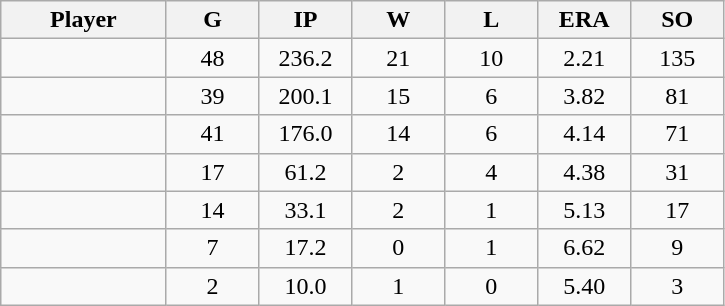<table class="wikitable sortable">
<tr>
<th bgcolor="#DDDDFF" width="16%">Player</th>
<th bgcolor="#DDDDFF" width="9%">G</th>
<th bgcolor="#DDDDFF" width="9%">IP</th>
<th bgcolor="#DDDDFF" width="9%">W</th>
<th bgcolor="#DDDDFF" width="9%">L</th>
<th bgcolor="#DDDDFF" width="9%">ERA</th>
<th bgcolor="#DDDDFF" width="9%">SO</th>
</tr>
<tr align="center">
<td></td>
<td>48</td>
<td>236.2</td>
<td>21</td>
<td>10</td>
<td>2.21</td>
<td>135</td>
</tr>
<tr align="center">
<td></td>
<td>39</td>
<td>200.1</td>
<td>15</td>
<td>6</td>
<td>3.82</td>
<td>81</td>
</tr>
<tr align="center">
<td></td>
<td>41</td>
<td>176.0</td>
<td>14</td>
<td>6</td>
<td>4.14</td>
<td>71</td>
</tr>
<tr align="center">
<td></td>
<td>17</td>
<td>61.2</td>
<td>2</td>
<td>4</td>
<td>4.38</td>
<td>31</td>
</tr>
<tr align="center">
<td></td>
<td>14</td>
<td>33.1</td>
<td>2</td>
<td>1</td>
<td>5.13</td>
<td>17</td>
</tr>
<tr align="center">
<td></td>
<td>7</td>
<td>17.2</td>
<td>0</td>
<td>1</td>
<td>6.62</td>
<td>9</td>
</tr>
<tr align="center">
<td></td>
<td>2</td>
<td>10.0</td>
<td>1</td>
<td>0</td>
<td>5.40</td>
<td>3</td>
</tr>
</table>
